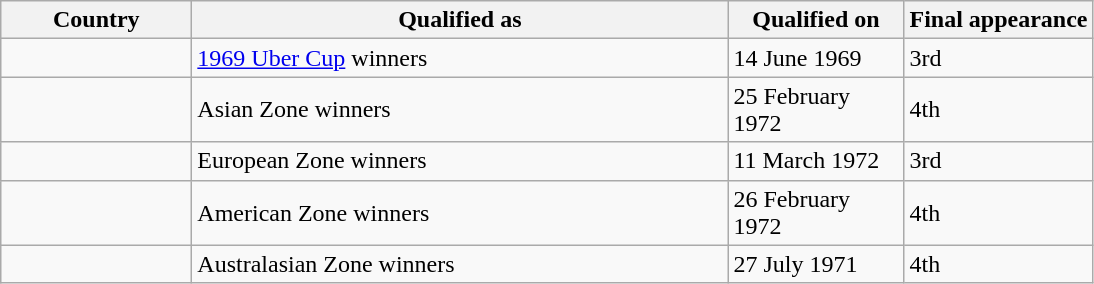<table class="sortable wikitable">
<tr>
<th width="120">Country</th>
<th width="350">Qualified as</th>
<th width="110">Qualified on</th>
<th>Final appearance</th>
</tr>
<tr>
<td></td>
<td><a href='#'>1969 Uber Cup</a> winners</td>
<td>14 June 1969</td>
<td>3rd</td>
</tr>
<tr>
<td></td>
<td>Asian Zone winners</td>
<td>25 February 1972</td>
<td>4th</td>
</tr>
<tr>
<td></td>
<td>European Zone winners</td>
<td>11 March 1972</td>
<td>3rd</td>
</tr>
<tr>
<td></td>
<td>American Zone winners</td>
<td>26 February 1972</td>
<td>4th</td>
</tr>
<tr>
<td></td>
<td>Australasian Zone winners</td>
<td>27 July 1971</td>
<td>4th</td>
</tr>
</table>
